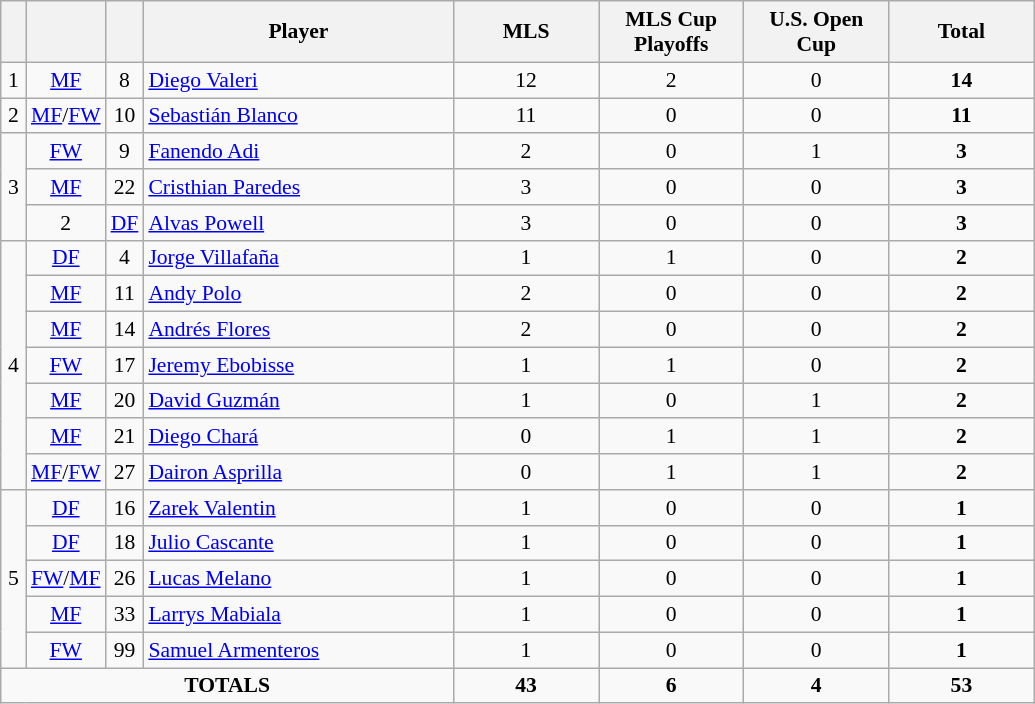<table class="wikitable sortable" style="font-size: 90%; text-align: center;">
<tr>
<th width=10></th>
<th width=25></th>
<th width=10></th>
<th width=200>Player</th>
<th width=90>MLS</th>
<th width=90>MLS Cup Playoffs</th>
<th width=90>U.S. Open Cup</th>
<th width=90>Total</th>
</tr>
<tr>
<td>1</td>
<td><a href='#'>MF</a></td>
<td>8</td>
<td align=left> <a href='#'>Diego Valeri</a></td>
<td>12</td>
<td>2</td>
<td>0</td>
<td><strong>14</strong></td>
</tr>
<tr>
<td>2</td>
<td><a href='#'>MF</a>/<a href='#'>FW</a></td>
<td>10</td>
<td align=left> <a href='#'>Sebastián Blanco</a></td>
<td>11</td>
<td>0</td>
<td>0</td>
<td><strong>11</strong></td>
</tr>
<tr>
<td rowspan="3">3</td>
<td><a href='#'>FW</a></td>
<td>9</td>
<td align=left> <a href='#'>Fanendo Adi</a></td>
<td>2</td>
<td>0</td>
<td>1</td>
<td><strong>3</strong></td>
</tr>
<tr>
<td><a href='#'>MF</a></td>
<td>22</td>
<td align=left> <a href='#'>Cristhian Paredes</a></td>
<td>3</td>
<td>0</td>
<td>0</td>
<td><strong>3</strong></td>
</tr>
<tr>
<td>2</td>
<td><a href='#'>DF</a></td>
<td align=left> <a href='#'>Alvas Powell</a></td>
<td>3</td>
<td>0</td>
<td>0</td>
<td><strong>3</strong></td>
</tr>
<tr>
<td rowspan="7">4</td>
<td><a href='#'>DF</a></td>
<td>4</td>
<td align=left> <a href='#'>Jorge Villafaña</a></td>
<td>1</td>
<td>1</td>
<td>0</td>
<td><strong>2</strong></td>
</tr>
<tr>
<td><a href='#'>MF</a></td>
<td>11</td>
<td align=left> <a href='#'>Andy Polo</a></td>
<td>2</td>
<td>0</td>
<td>0</td>
<td><strong>2</strong></td>
</tr>
<tr>
<td><a href='#'>MF</a></td>
<td>14</td>
<td align=left> <a href='#'>Andrés Flores</a></td>
<td>2</td>
<td>0</td>
<td>0</td>
<td><strong>2</strong></td>
</tr>
<tr>
<td><a href='#'>FW</a></td>
<td>17</td>
<td align=left> <a href='#'>Jeremy Ebobisse</a></td>
<td>1</td>
<td>1</td>
<td>0</td>
<td><strong>2</strong></td>
</tr>
<tr>
<td><a href='#'>MF</a></td>
<td>20</td>
<td align=left> <a href='#'>David Guzmán</a></td>
<td>1</td>
<td>0</td>
<td>1</td>
<td><strong>2</strong></td>
</tr>
<tr>
<td><a href='#'>MF</a></td>
<td>21</td>
<td align=left> <a href='#'>Diego Chará</a></td>
<td>0</td>
<td>1</td>
<td>1</td>
<td><strong>2</strong></td>
</tr>
<tr>
<td><a href='#'>MF</a>/<a href='#'>FW</a></td>
<td>27</td>
<td align=left> <a href='#'>Dairon Asprilla</a></td>
<td>0</td>
<td>1</td>
<td>1</td>
<td><strong>2</strong></td>
</tr>
<tr>
<td rowspan="5">5</td>
<td><a href='#'>DF</a></td>
<td>16</td>
<td align=left> <a href='#'>Zarek Valentin</a></td>
<td>1</td>
<td>0</td>
<td>0</td>
<td><strong>1</strong></td>
</tr>
<tr>
<td><a href='#'>DF</a></td>
<td>18</td>
<td align=left> <a href='#'>Julio Cascante</a></td>
<td>1</td>
<td>0</td>
<td>0</td>
<td><strong>1</strong></td>
</tr>
<tr>
<td><a href='#'>FW</a>/<a href='#'>MF</a></td>
<td>26</td>
<td align=left> <a href='#'>Lucas Melano</a></td>
<td>1</td>
<td>0</td>
<td>0</td>
<td><strong>1</strong></td>
</tr>
<tr>
<td><a href='#'>MF</a></td>
<td>33</td>
<td align=left> <a href='#'>Larrys Mabiala</a></td>
<td>1</td>
<td>0</td>
<td>0</td>
<td><strong>1</strong></td>
</tr>
<tr>
<td><a href='#'>FW</a></td>
<td>99</td>
<td align=left> <a href='#'>Samuel Armenteros</a></td>
<td>1</td>
<td>0</td>
<td>0</td>
<td><strong>1</strong></td>
</tr>
<tr class="sortbottom">
<td colspan=4><strong>TOTALS</strong></td>
<td><strong>43</strong></td>
<td><strong>6</strong></td>
<td><strong>4</strong></td>
<td><strong>53</strong></td>
</tr>
</table>
